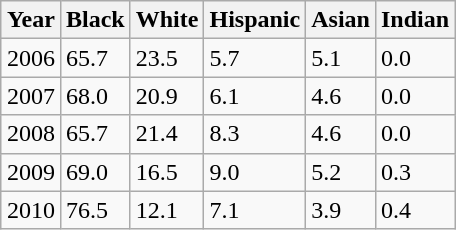<table class="wikitable sortable collapsible" style="margin: 1em auto 1em auto;">
<tr>
<th>Year</th>
<th>Black</th>
<th>White</th>
<th>Hispanic</th>
<th>Asian</th>
<th>Indian</th>
</tr>
<tr>
<td>2006</td>
<td>65.7</td>
<td>23.5</td>
<td>5.7</td>
<td>5.1</td>
<td>0.0</td>
</tr>
<tr>
<td>2007</td>
<td>68.0</td>
<td>20.9</td>
<td>6.1</td>
<td>4.6</td>
<td>0.0</td>
</tr>
<tr>
<td>2008</td>
<td>65.7</td>
<td>21.4</td>
<td>8.3</td>
<td>4.6</td>
<td>0.0</td>
</tr>
<tr>
<td>2009</td>
<td>69.0</td>
<td>16.5</td>
<td>9.0</td>
<td>5.2</td>
<td>0.3</td>
</tr>
<tr>
<td>2010</td>
<td>76.5</td>
<td>12.1</td>
<td>7.1</td>
<td>3.9</td>
<td>0.4</td>
</tr>
</table>
